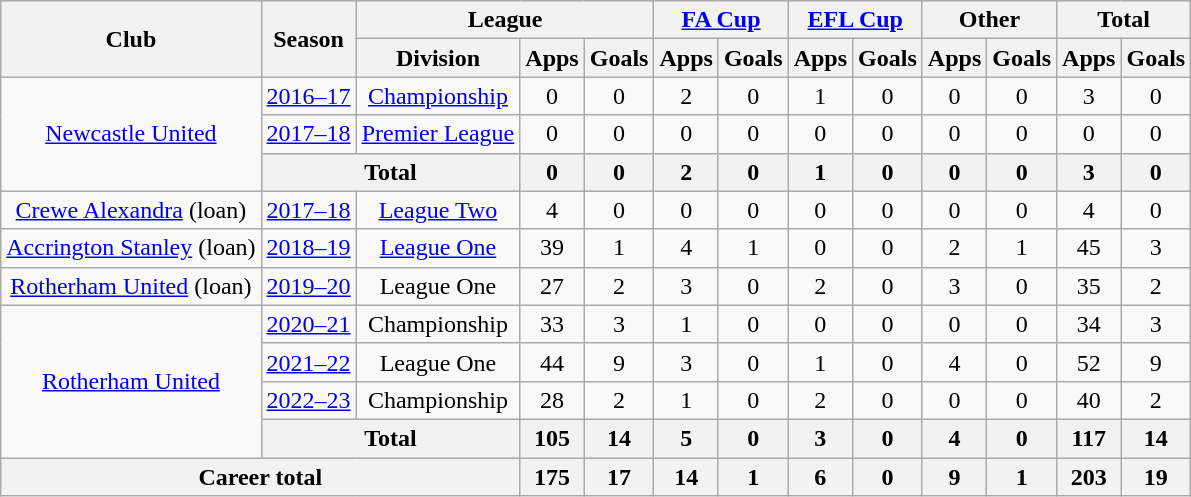<table class="wikitable" style="text-align:center">
<tr>
<th rowspan="2">Club</th>
<th rowspan="2">Season</th>
<th colspan="3">League</th>
<th colspan="2"><a href='#'>FA Cup</a></th>
<th colspan="2"><a href='#'>EFL Cup</a></th>
<th colspan="2">Other</th>
<th colspan="2">Total</th>
</tr>
<tr>
<th>Division</th>
<th>Apps</th>
<th>Goals</th>
<th>Apps</th>
<th>Goals</th>
<th>Apps</th>
<th>Goals</th>
<th>Apps</th>
<th>Goals</th>
<th>Apps</th>
<th>Goals</th>
</tr>
<tr>
<td rowspan="3"><a href='#'>Newcastle United</a></td>
<td><a href='#'>2016–17</a></td>
<td><a href='#'>Championship</a></td>
<td>0</td>
<td>0</td>
<td>2</td>
<td>0</td>
<td>1</td>
<td>0</td>
<td>0</td>
<td>0</td>
<td>3</td>
<td>0</td>
</tr>
<tr>
<td><a href='#'>2017–18</a></td>
<td><a href='#'>Premier League</a></td>
<td>0</td>
<td>0</td>
<td>0</td>
<td>0</td>
<td>0</td>
<td>0</td>
<td>0</td>
<td>0</td>
<td>0</td>
<td>0</td>
</tr>
<tr>
<th colspan="2">Total</th>
<th>0</th>
<th>0</th>
<th>2</th>
<th>0</th>
<th>1</th>
<th>0</th>
<th>0</th>
<th>0</th>
<th>3</th>
<th>0</th>
</tr>
<tr>
<td><a href='#'>Crewe Alexandra</a> (loan)</td>
<td><a href='#'>2017–18</a></td>
<td><a href='#'>League Two</a></td>
<td>4</td>
<td>0</td>
<td>0</td>
<td>0</td>
<td>0</td>
<td>0</td>
<td>0</td>
<td>0</td>
<td>4</td>
<td>0</td>
</tr>
<tr>
<td><a href='#'>Accrington Stanley</a> (loan)</td>
<td><a href='#'>2018–19</a></td>
<td><a href='#'>League One</a></td>
<td>39</td>
<td>1</td>
<td>4</td>
<td>1</td>
<td>0</td>
<td>0</td>
<td>2</td>
<td>1</td>
<td>45</td>
<td>3</td>
</tr>
<tr>
<td><a href='#'>Rotherham United</a> (loan)</td>
<td><a href='#'>2019–20</a></td>
<td>League One</td>
<td>27</td>
<td>2</td>
<td>3</td>
<td>0</td>
<td>2</td>
<td>0</td>
<td>3</td>
<td>0</td>
<td>35</td>
<td>2</td>
</tr>
<tr>
<td rowspan=4><a href='#'>Rotherham United</a></td>
<td><a href='#'>2020–21</a></td>
<td>Championship</td>
<td>33</td>
<td>3</td>
<td>1</td>
<td>0</td>
<td>0</td>
<td>0</td>
<td>0</td>
<td>0</td>
<td>34</td>
<td>3</td>
</tr>
<tr>
<td><a href='#'>2021–22</a></td>
<td>League One</td>
<td>44</td>
<td>9</td>
<td>3</td>
<td>0</td>
<td>1</td>
<td>0</td>
<td>4</td>
<td>0</td>
<td>52</td>
<td>9</td>
</tr>
<tr>
<td><a href='#'>2022–23</a></td>
<td>Championship</td>
<td>28</td>
<td>2</td>
<td>1</td>
<td>0</td>
<td>2</td>
<td>0</td>
<td>0</td>
<td>0</td>
<td>40</td>
<td>2</td>
</tr>
<tr>
<th colspan=2>Total</th>
<th>105</th>
<th>14</th>
<th>5</th>
<th>0</th>
<th>3</th>
<th>0</th>
<th>4</th>
<th>0</th>
<th>117</th>
<th>14</th>
</tr>
<tr>
<th colspan="3">Career total</th>
<th>175</th>
<th>17</th>
<th>14</th>
<th>1</th>
<th>6</th>
<th>0</th>
<th>9</th>
<th>1</th>
<th>203</th>
<th>19</th>
</tr>
</table>
